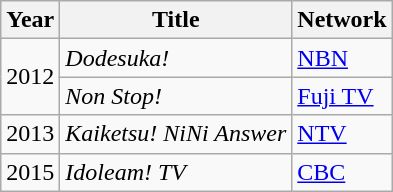<table class="wikitable">
<tr>
<th>Year</th>
<th>Title</th>
<th>Network</th>
</tr>
<tr>
<td rowspan="2">2012</td>
<td><em>Dodesuka!</em></td>
<td><a href='#'>NBN</a></td>
</tr>
<tr>
<td><em>Non Stop!</em></td>
<td><a href='#'>Fuji TV</a></td>
</tr>
<tr>
<td>2013</td>
<td><em>Kaiketsu! NiNi Answer</em></td>
<td><a href='#'>NTV</a></td>
</tr>
<tr>
<td>2015</td>
<td><em>Idoleam! TV</em></td>
<td><a href='#'>CBC</a></td>
</tr>
</table>
